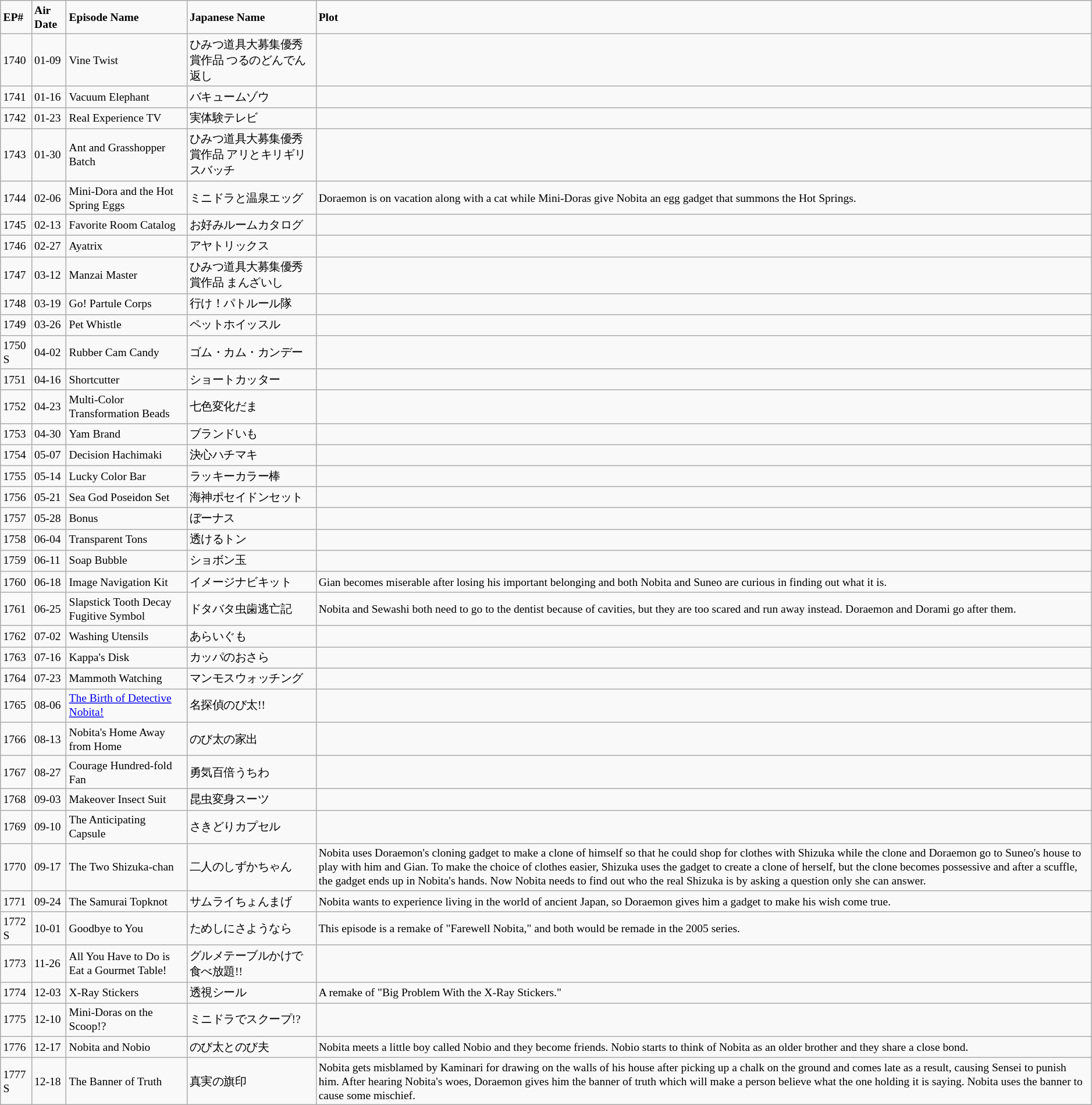<table class="wikitable" style="font-size:small;">
<tr>
<td><strong>EP#</strong></td>
<td><strong>Air Date</strong></td>
<td><strong>Episode Name</strong></td>
<td><strong>Japanese Name</strong></td>
<td><strong>Plot</strong></td>
</tr>
<tr>
<td>1740</td>
<td>01-09</td>
<td>Vine Twist</td>
<td>ひみつ道具大募集優秀賞作品 つるのどんでん返し</td>
<td></td>
</tr>
<tr>
<td>1741</td>
<td>01-16</td>
<td>Vacuum Elephant</td>
<td>バキュームゾウ</td>
<td></td>
</tr>
<tr>
<td>1742</td>
<td>01-23</td>
<td>Real Experience TV</td>
<td>実体験テレビ</td>
<td></td>
</tr>
<tr>
<td>1743</td>
<td>01-30</td>
<td>Ant and Grasshopper Batch</td>
<td>ひみつ道具大募集優秀賞作品 アリとキリギリスバッチ</td>
<td></td>
</tr>
<tr>
<td>1744</td>
<td>02-06</td>
<td>Mini-Dora and the Hot Spring Eggs</td>
<td>ミニドラと温泉エッグ</td>
<td>Doraemon is on vacation along with a cat while Mini-Doras give Nobita an egg gadget that summons the Hot Springs.</td>
</tr>
<tr>
<td>1745</td>
<td>02-13</td>
<td>Favorite Room Catalog</td>
<td>お好みルームカタログ</td>
<td></td>
</tr>
<tr>
<td>1746</td>
<td>02-27</td>
<td>Ayatrix</td>
<td>アヤトリックス</td>
<td></td>
</tr>
<tr>
<td>1747</td>
<td>03-12</td>
<td>Manzai Master</td>
<td>ひみつ道具大募集優秀賞作品 まんざいし</td>
<td></td>
</tr>
<tr>
<td>1748</td>
<td>03-19</td>
<td>Go! Partule Corps</td>
<td>行け！パトルール隊</td>
<td></td>
</tr>
<tr>
<td>1749</td>
<td>03-26</td>
<td>Pet Whistle</td>
<td>ペットホイッスル</td>
<td></td>
</tr>
<tr>
<td>1750 S</td>
<td>04-02</td>
<td>Rubber Cam Candy</td>
<td>ゴム・カム・カンデー</td>
<td></td>
</tr>
<tr>
<td>1751</td>
<td>04-16</td>
<td>Shortcutter</td>
<td>ショートカッター</td>
<td></td>
</tr>
<tr>
<td>1752</td>
<td>04-23</td>
<td>Multi-Color Transformation Beads</td>
<td>七色変化だま</td>
<td></td>
</tr>
<tr>
<td>1753</td>
<td>04-30</td>
<td>Yam Brand</td>
<td>ブランドいも</td>
<td></td>
</tr>
<tr>
<td>1754</td>
<td>05-07</td>
<td>Decision Hachimaki</td>
<td>決心ハチマキ</td>
<td></td>
</tr>
<tr>
<td>1755</td>
<td>05-14</td>
<td>Lucky Color Bar</td>
<td>ラッキーカラー棒</td>
<td></td>
</tr>
<tr>
<td>1756</td>
<td>05-21</td>
<td>Sea God Poseidon Set</td>
<td>海神ポセイドンセット</td>
<td></td>
</tr>
<tr>
<td>1757</td>
<td>05-28</td>
<td>Bonus</td>
<td>ぼーナス</td>
<td></td>
</tr>
<tr>
<td>1758</td>
<td>06-04</td>
<td>Transparent Tons</td>
<td>透けるトン</td>
<td></td>
</tr>
<tr>
<td>1759</td>
<td>06-11</td>
<td>Soap Bubble</td>
<td>ショボン玉</td>
<td></td>
</tr>
<tr>
<td>1760</td>
<td>06-18</td>
<td>Image Navigation Kit</td>
<td>イメージナビキット</td>
<td>Gian becomes miserable after losing his important belonging and both Nobita and Suneo are curious in finding out what it is.</td>
</tr>
<tr>
<td>1761</td>
<td>06-25</td>
<td>Slapstick Tooth Decay Fugitive Symbol</td>
<td>ドタバタ虫歯逃亡記</td>
<td>Nobita and Sewashi both need to go to the dentist because of cavities, but they are too scared and run away instead. Doraemon and Dorami go after them.</td>
</tr>
<tr>
<td>1762</td>
<td>07-02</td>
<td>Washing Utensils</td>
<td>あらいぐも</td>
<td></td>
</tr>
<tr>
<td>1763</td>
<td>07-16</td>
<td>Kappa's Disk</td>
<td>カッパのおさら</td>
<td></td>
</tr>
<tr>
<td>1764</td>
<td>07-23</td>
<td>Mammoth Watching</td>
<td>マンモスウォッチング</td>
<td></td>
</tr>
<tr>
<td>1765</td>
<td>08-06</td>
<td><a href='#'>The Birth of Detective Nobita!</a></td>
<td>名探偵のび太!!</td>
<td></td>
</tr>
<tr>
<td>1766</td>
<td>08-13</td>
<td>Nobita's Home Away from Home</td>
<td>のび太の家出</td>
<td></td>
</tr>
<tr>
<td>1767</td>
<td>08-27</td>
<td>Courage Hundred-fold Fan</td>
<td>勇気百倍うちわ</td>
<td></td>
</tr>
<tr>
<td>1768</td>
<td>09-03</td>
<td>Makeover Insect Suit</td>
<td>昆虫変身スーツ</td>
<td></td>
</tr>
<tr>
<td>1769</td>
<td>09-10</td>
<td>The Anticipating Capsule</td>
<td>さきどりカプセル</td>
<td></td>
</tr>
<tr>
<td>1770</td>
<td>09-17</td>
<td>The Two Shizuka-chan</td>
<td>二人のしずかちゃん</td>
<td>Nobita uses Doraemon's cloning gadget to make a clone of himself so that he could shop for clothes with Shizuka while the clone and Doraemon go to Suneo's house to play with him and Gian. To make the choice of clothes easier, Shizuka uses the gadget to create a clone of herself, but the clone becomes possessive and after a scuffle, the gadget ends up in Nobita's hands. Now Nobita needs to find out who the real Shizuka is by asking a question only she can answer.</td>
</tr>
<tr>
<td>1771</td>
<td>09-24</td>
<td>The Samurai Topknot</td>
<td>サムライちょんまげ</td>
<td>Nobita wants to experience living in the world of ancient Japan, so Doraemon gives him a gadget to make his wish come true.</td>
</tr>
<tr>
<td>1772 S</td>
<td>10-01</td>
<td>Goodbye to You</td>
<td>ためしにさようなら</td>
<td>This episode is a remake of "Farewell Nobita," and both would be remade in the 2005 series.</td>
</tr>
<tr>
<td>1773</td>
<td>11-26</td>
<td>All You Have to Do is Eat a Gourmet Table!</td>
<td>グルメテーブルかけで食べ放題!!</td>
<td></td>
</tr>
<tr>
<td>1774</td>
<td>12-03</td>
<td>X-Ray Stickers</td>
<td>透視シール</td>
<td>A remake of "Big Problem With the X-Ray Stickers."</td>
</tr>
<tr>
<td>1775</td>
<td>12-10</td>
<td>Mini-Doras on the Scoop!?</td>
<td>ミニドラでスクープ!?</td>
<td></td>
</tr>
<tr>
<td>1776</td>
<td>12-17</td>
<td>Nobita and Nobio</td>
<td>のび太とのび夫</td>
<td>Nobita meets a little boy called Nobio and they become friends. Nobio starts to think of Nobita as an older brother and they share a close bond.</td>
</tr>
<tr>
<td>1777 S</td>
<td>12-18</td>
<td>The Banner of Truth</td>
<td>真実の旗印</td>
<td>Nobita gets misblamed by Kaminari for drawing on the walls of his house after picking up a chalk on the ground and comes late as a result, causing Sensei to punish him. After hearing Nobita's woes, Doraemon gives him the banner of truth which will make a person believe what the one holding it is saying. Nobita uses the banner to cause some mischief.</td>
</tr>
</table>
